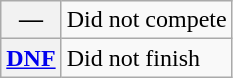<table class="wikitable">
<tr>
<th scope="row">—</th>
<td>Did not compete</td>
</tr>
<tr>
<th scope="row"><a href='#'>DNF</a></th>
<td>Did not finish</td>
</tr>
</table>
